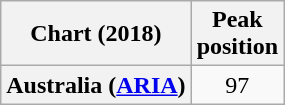<table class="wikitable plainrowheaders" style="text-align:center">
<tr>
<th scope="col">Chart (2018)</th>
<th scope="col">Peak<br> position</th>
</tr>
<tr>
<th scope="row">Australia (<a href='#'>ARIA</a>)</th>
<td>97</td>
</tr>
</table>
